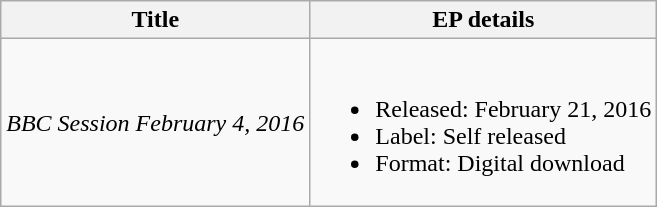<table class="wikitable">
<tr>
<th>Title</th>
<th>EP details</th>
</tr>
<tr>
<td><em>BBC Session February 4, 2016</em></td>
<td><br><ul><li>Released: February 21, 2016</li><li>Label: Self released</li><li>Format: Digital download</li></ul></td>
</tr>
</table>
